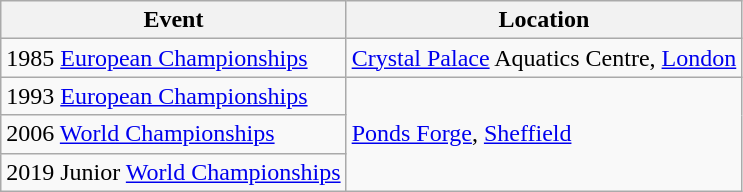<table class="wikitable">
<tr>
<th>Event</th>
<th>Location</th>
</tr>
<tr>
<td>1985 <a href='#'>European Championships</a></td>
<td><a href='#'>Crystal Palace</a> Aquatics Centre, <a href='#'>London</a></td>
</tr>
<tr>
<td>1993 <a href='#'>European Championships</a></td>
<td rowspan="3"><a href='#'>Ponds Forge</a>, <a href='#'>Sheffield</a></td>
</tr>
<tr>
<td>2006 <a href='#'>World Championships</a></td>
</tr>
<tr>
<td>2019 Junior <a href='#'>World Championships</a></td>
</tr>
</table>
